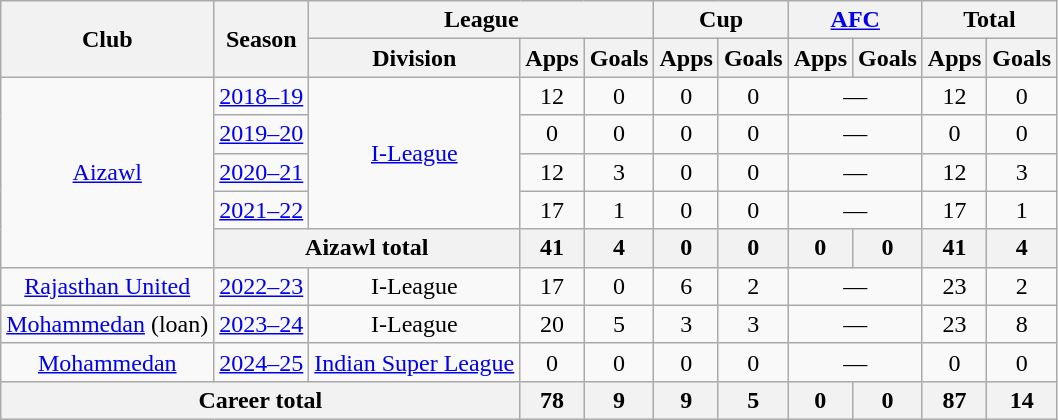<table class="wikitable" style="text-align: center;">
<tr>
<th rowspan="2">Club</th>
<th rowspan="2">Season</th>
<th colspan="3">League</th>
<th colspan="2">Cup</th>
<th colspan="2"><a href='#'>AFC</a></th>
<th colspan="2">Total</th>
</tr>
<tr>
<th>Division</th>
<th>Apps</th>
<th>Goals</th>
<th>Apps</th>
<th>Goals</th>
<th>Apps</th>
<th>Goals</th>
<th>Apps</th>
<th>Goals</th>
</tr>
<tr>
<td rowspan="5"><a href='#'>Aizawl</a></td>
<td><a href='#'>2018–19</a></td>
<td rowspan="4"><a href='#'>I-League</a></td>
<td>12</td>
<td>0</td>
<td>0</td>
<td>0</td>
<td colspan="2">—</td>
<td>12</td>
<td>0</td>
</tr>
<tr>
<td><a href='#'>2019–20</a></td>
<td>0</td>
<td>0</td>
<td>0</td>
<td>0</td>
<td colspan="2">—</td>
<td>0</td>
<td>0</td>
</tr>
<tr>
<td><a href='#'>2020–21</a></td>
<td>12</td>
<td>3</td>
<td>0</td>
<td>0</td>
<td colspan="2">—</td>
<td>12</td>
<td>3</td>
</tr>
<tr>
<td><a href='#'>2021–22</a></td>
<td>17</td>
<td>1</td>
<td>0</td>
<td>0</td>
<td colspan="2">—</td>
<td>17</td>
<td>1</td>
</tr>
<tr>
<th colspan="2">Aizawl total</th>
<th>41</th>
<th>4</th>
<th>0</th>
<th>0</th>
<th>0</th>
<th>0</th>
<th>41</th>
<th>4</th>
</tr>
<tr>
<td rowspan="1"><a href='#'>Rajasthan United</a></td>
<td><a href='#'>2022–23</a></td>
<td rowspan="1">I-League</td>
<td>17</td>
<td>0</td>
<td>6</td>
<td>2</td>
<td colspan="2">—</td>
<td>23</td>
<td>2</td>
</tr>
<tr>
<td rowspan="1"><a href='#'>Mohammedan</a> (loan)</td>
<td><a href='#'>2023–24</a></td>
<td rowspan="1">I-League</td>
<td>20</td>
<td>5</td>
<td>3</td>
<td>3</td>
<td colspan="2">—</td>
<td>23</td>
<td>8</td>
</tr>
<tr>
<td rowspan="1"><a href='#'>Mohammedan</a></td>
<td><a href='#'>2024–25</a></td>
<td rowspan="1"><a href='#'>Indian Super League</a></td>
<td>0</td>
<td>0</td>
<td>0</td>
<td>0</td>
<td colspan="2">—</td>
<td>0</td>
<td>0</td>
</tr>
<tr>
<th colspan="3">Career total</th>
<th>78</th>
<th>9</th>
<th>9</th>
<th>5</th>
<th>0</th>
<th>0</th>
<th>87</th>
<th>14</th>
</tr>
</table>
